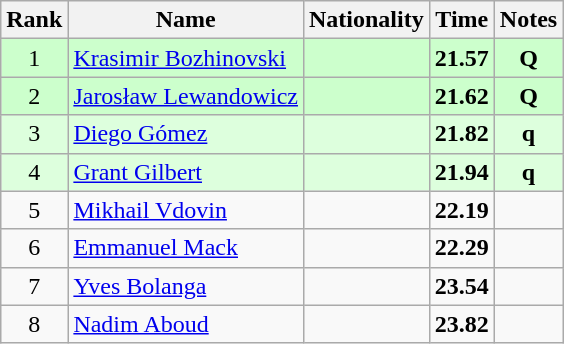<table class="wikitable sortable" style="text-align:center">
<tr>
<th>Rank</th>
<th>Name</th>
<th>Nationality</th>
<th>Time</th>
<th>Notes</th>
</tr>
<tr bgcolor=ccffcc>
<td>1</td>
<td align=left><a href='#'>Krasimir Bozhinovski</a></td>
<td align=left></td>
<td><strong>21.57</strong></td>
<td><strong>Q</strong></td>
</tr>
<tr bgcolor=ccffcc>
<td>2</td>
<td align=left><a href='#'>Jarosław Lewandowicz</a></td>
<td align=left></td>
<td><strong>21.62</strong></td>
<td><strong>Q</strong></td>
</tr>
<tr bgcolor=ddffdd>
<td>3</td>
<td align=left><a href='#'>Diego Gómez</a></td>
<td align=left></td>
<td><strong>21.82</strong></td>
<td><strong>q</strong></td>
</tr>
<tr bgcolor=ddffdd>
<td>4</td>
<td align=left><a href='#'>Grant Gilbert</a></td>
<td align=left></td>
<td><strong>21.94</strong></td>
<td><strong>q</strong></td>
</tr>
<tr>
<td>5</td>
<td align=left><a href='#'>Mikhail Vdovin</a></td>
<td align=left></td>
<td><strong>22.19</strong></td>
<td></td>
</tr>
<tr>
<td>6</td>
<td align=left><a href='#'>Emmanuel Mack</a></td>
<td align=left></td>
<td><strong>22.29</strong></td>
<td></td>
</tr>
<tr>
<td>7</td>
<td align=left><a href='#'>Yves Bolanga</a></td>
<td align=left></td>
<td><strong>23.54</strong></td>
<td></td>
</tr>
<tr>
<td>8</td>
<td align=left><a href='#'>Nadim Aboud</a></td>
<td align=left></td>
<td><strong>23.82</strong></td>
<td></td>
</tr>
</table>
